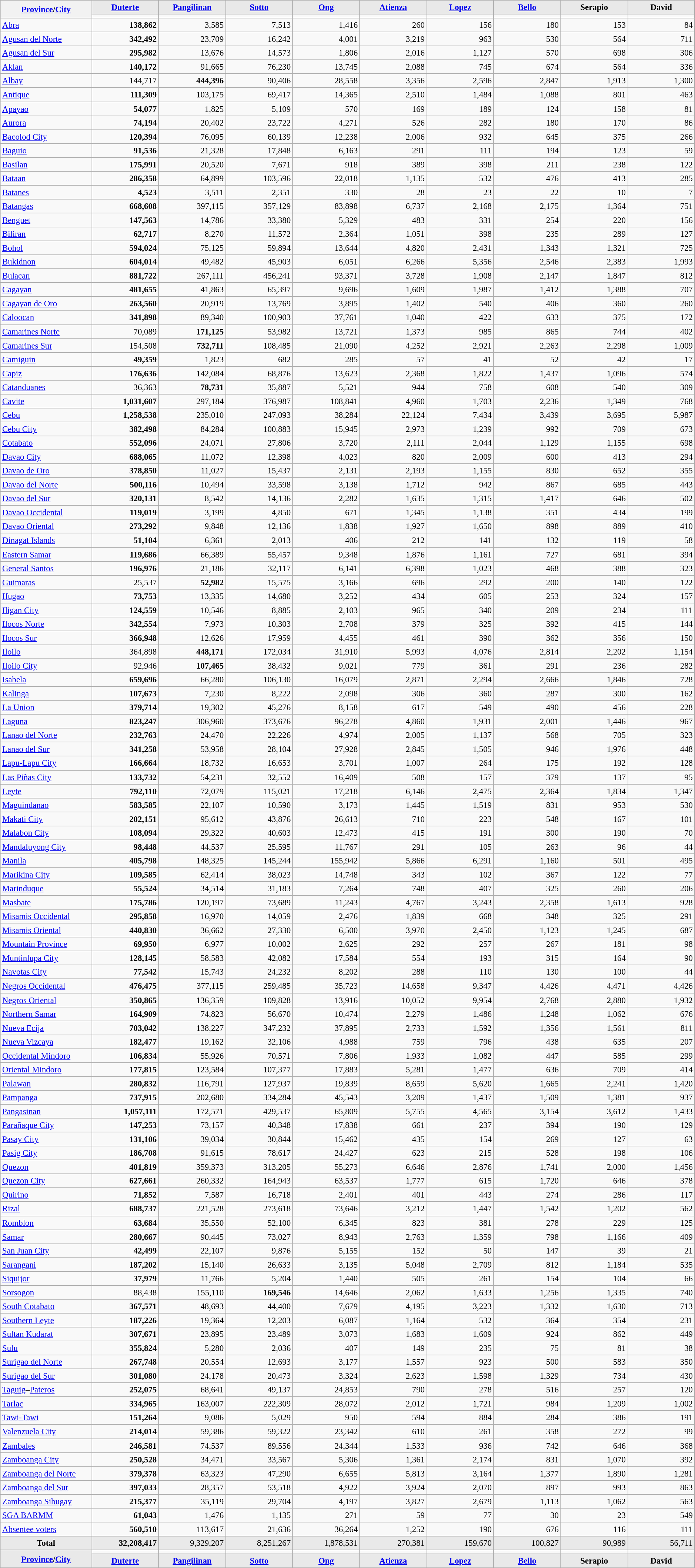<table class="wikitable" width="99%" style="text-align:right; font-size:95%">
<tr bgcolor="#cccccc">
<th rowspan="2" width="12%" align="left"><a href='#'>Province</a>/<a href='#'>City</a></th>
<th style="background: #E9E9E9" width="8.8%" align="center"><a href='#'>Duterte</a></th>
<th style="background: #E9E9E9" width="8.8%" align="center"><a href='#'>Pangilinan</a></th>
<th style="background: #E9E9E9" width="8.8%" align="center"><a href='#'>Sotto</a></th>
<th style="background: #E9E9E9" width="8.8%" align="center"><a href='#'>Ong</a></th>
<th style="background: #E9E9E9" width="8.8%" align="center"><a href='#'>Atienza</a></th>
<th style="background: #E9E9E9" width="8.8%" align="center"><a href='#'>Lopez</a></th>
<th style="background: #E9E9E9" width="8.8%" align="center"><a href='#'>Bello</a></th>
<th style="background: #E9E9E9" width="8.8%" align="center">Serapio</th>
<th style="background: #E9E9E9" width="8.8%" align="center">David</th>
</tr>
<tr>
<td></td>
<td></td>
<td></td>
<td></td>
<td></td>
<td></td>
<td></td>
<td></td>
<td></td>
</tr>
<tr>
<td align=left><a href='#'>Abra</a></td>
<td><strong>138,862</strong></td>
<td>3,585</td>
<td>7,513</td>
<td>1,416</td>
<td>260</td>
<td>156</td>
<td>180</td>
<td>153</td>
<td>84</td>
</tr>
<tr>
<td align=left><a href='#'>Agusan del Norte</a></td>
<td><strong>342,492</strong></td>
<td>23,709</td>
<td>16,242</td>
<td>4,001</td>
<td>3,219</td>
<td>963</td>
<td>530</td>
<td>564</td>
<td>711</td>
</tr>
<tr>
<td align=left><a href='#'>Agusan del Sur</a></td>
<td><strong>295,982</strong></td>
<td>13,676</td>
<td>14,573</td>
<td>1,806</td>
<td>2,016</td>
<td>1,127</td>
<td>570</td>
<td>698</td>
<td>306</td>
</tr>
<tr>
<td align=left><a href='#'>Aklan</a></td>
<td><strong>140,172</strong></td>
<td>91,665</td>
<td>76,230</td>
<td>13,745</td>
<td>2,088</td>
<td>745</td>
<td>674</td>
<td>564</td>
<td>336</td>
</tr>
<tr>
<td align=left><a href='#'>Albay</a></td>
<td>144,717</td>
<td><strong>444,396</strong></td>
<td>90,406</td>
<td>28,558</td>
<td>3,356</td>
<td>2,596</td>
<td>2,847</td>
<td>1,913</td>
<td>1,300</td>
</tr>
<tr>
<td align=left><a href='#'>Antique</a></td>
<td><strong>111,309</strong></td>
<td>103,175</td>
<td>69,417</td>
<td>14,365</td>
<td>2,510</td>
<td>1,484</td>
<td>1,088</td>
<td>801</td>
<td>463</td>
</tr>
<tr>
<td align=left><a href='#'>Apayao</a></td>
<td><strong>54,077</strong></td>
<td>1,825</td>
<td>5,109</td>
<td>570</td>
<td>169</td>
<td>189</td>
<td>124</td>
<td>158</td>
<td>81</td>
</tr>
<tr>
<td align=left><a href='#'>Aurora</a></td>
<td><strong>74,194</strong></td>
<td>20,402</td>
<td>23,722</td>
<td>4,271</td>
<td>526</td>
<td>282</td>
<td>180</td>
<td>170</td>
<td>86</td>
</tr>
<tr>
<td align=left><a href='#'>Bacolod City</a></td>
<td><strong>120,394</strong></td>
<td>76,095</td>
<td>60,139</td>
<td>12,238</td>
<td>2,006</td>
<td>932</td>
<td>645</td>
<td>375</td>
<td>266</td>
</tr>
<tr>
<td align=left><a href='#'>Baguio</a></td>
<td><strong>91,536</strong></td>
<td>21,328</td>
<td>17,848</td>
<td>6,163</td>
<td>291</td>
<td>111</td>
<td>194</td>
<td>123</td>
<td>59</td>
</tr>
<tr>
<td align=left><a href='#'>Basilan</a></td>
<td><strong>175,991</strong></td>
<td>20,520</td>
<td>7,671</td>
<td>918</td>
<td>389</td>
<td>398</td>
<td>211</td>
<td>238</td>
<td>122</td>
</tr>
<tr>
<td align=left><a href='#'>Bataan</a></td>
<td><strong>286,358</strong></td>
<td>64,899</td>
<td>103,596</td>
<td>22,018</td>
<td>1,135</td>
<td>532</td>
<td>476</td>
<td>413</td>
<td>285</td>
</tr>
<tr>
<td align=left><a href='#'>Batanes</a></td>
<td><strong>4,523</strong></td>
<td>3,511</td>
<td>2,351</td>
<td>330</td>
<td>28</td>
<td>23</td>
<td>22</td>
<td>10</td>
<td>7</td>
</tr>
<tr>
<td align=left><a href='#'>Batangas</a></td>
<td><strong>668,608</strong></td>
<td>397,115</td>
<td>357,129</td>
<td>83,898</td>
<td>6,737</td>
<td>2,168</td>
<td>2,175</td>
<td>1,364</td>
<td>751</td>
</tr>
<tr>
<td align=left><a href='#'>Benguet</a></td>
<td><strong>147,563</strong></td>
<td>14,786</td>
<td>33,380</td>
<td>5,329</td>
<td>483</td>
<td>331</td>
<td>254</td>
<td>220</td>
<td>156</td>
</tr>
<tr>
<td align=left><a href='#'>Biliran</a></td>
<td><strong>62,717</strong></td>
<td>8,270</td>
<td>11,572</td>
<td>2,364</td>
<td>1,051</td>
<td>398</td>
<td>235</td>
<td>289</td>
<td>127</td>
</tr>
<tr>
<td align=left><a href='#'>Bohol</a></td>
<td><strong>594,024</strong></td>
<td>75,125</td>
<td>59,894</td>
<td>13,644</td>
<td>4,820</td>
<td>2,431</td>
<td>1,343</td>
<td>1,321</td>
<td>725</td>
</tr>
<tr>
<td align=left><a href='#'>Bukidnon</a></td>
<td><strong>604,014</strong></td>
<td>49,482</td>
<td>45,903</td>
<td>6,051</td>
<td>6,266</td>
<td>5,356</td>
<td>2,546</td>
<td>2,383</td>
<td>1,993</td>
</tr>
<tr>
<td align=left><a href='#'>Bulacan</a></td>
<td><strong>881,722</strong></td>
<td>267,111</td>
<td>456,241</td>
<td>93,371</td>
<td>3,728</td>
<td>1,908</td>
<td>2,147</td>
<td>1,847</td>
<td>812</td>
</tr>
<tr>
<td align=left><a href='#'>Cagayan</a></td>
<td><strong>481,655</strong></td>
<td>41,863</td>
<td>65,397</td>
<td>9,696</td>
<td>1,609</td>
<td>1,987</td>
<td>1,412</td>
<td>1,388</td>
<td>707</td>
</tr>
<tr>
<td align=left><a href='#'>Cagayan de Oro</a></td>
<td><strong>263,560</strong></td>
<td>20,919</td>
<td>13,769</td>
<td>3,895</td>
<td>1,402</td>
<td>540</td>
<td>406</td>
<td>360</td>
<td>260</td>
</tr>
<tr>
<td align=left><a href='#'>Caloocan</a></td>
<td><strong>341,898</strong></td>
<td>89,340</td>
<td>100,903</td>
<td>37,761</td>
<td>1,040</td>
<td>422</td>
<td>633</td>
<td>375</td>
<td>172</td>
</tr>
<tr>
<td align=left><a href='#'>Camarines Norte</a></td>
<td>70,089</td>
<td><strong>171,125</strong></td>
<td>53,982</td>
<td>13,721</td>
<td>1,373</td>
<td>985</td>
<td>865</td>
<td>744</td>
<td>402</td>
</tr>
<tr>
<td align=left><a href='#'>Camarines Sur</a></td>
<td>154,508</td>
<td><strong>732,711</strong></td>
<td>108,485</td>
<td>21,090</td>
<td>4,252</td>
<td>2,921</td>
<td>2,263</td>
<td>2,298</td>
<td>1,009</td>
</tr>
<tr>
<td align=left><a href='#'>Camiguin</a></td>
<td><strong>49,359</strong></td>
<td>1,823</td>
<td>682</td>
<td>285</td>
<td>57</td>
<td>41</td>
<td>52</td>
<td>42</td>
<td>17</td>
</tr>
<tr>
<td align=left><a href='#'>Capiz</a></td>
<td><strong>176,636</strong></td>
<td>142,084</td>
<td>68,876</td>
<td>13,623</td>
<td>2,368</td>
<td>1,822</td>
<td>1,437</td>
<td>1,096</td>
<td>574</td>
</tr>
<tr>
<td align=left><a href='#'>Catanduanes</a></td>
<td>36,363</td>
<td><strong>78,731</strong></td>
<td>35,887</td>
<td>5,521</td>
<td>944</td>
<td>758</td>
<td>608</td>
<td>540</td>
<td>309</td>
</tr>
<tr>
<td align=left><a href='#'>Cavite</a></td>
<td><strong>1,031,607</strong></td>
<td>297,184</td>
<td>376,987</td>
<td>108,841</td>
<td>4,960</td>
<td>1,703</td>
<td>2,236</td>
<td>1,349</td>
<td>768</td>
</tr>
<tr>
<td align=left><a href='#'>Cebu</a></td>
<td><strong>1,258,538</strong></td>
<td>235,010</td>
<td>247,093</td>
<td>38,284</td>
<td>22,124</td>
<td>7,434</td>
<td>3,439</td>
<td>3,695</td>
<td>5,987</td>
</tr>
<tr>
<td align=left><a href='#'>Cebu City</a></td>
<td><strong>382,498</strong></td>
<td>84,284</td>
<td>100,883</td>
<td>15,945</td>
<td>2,973</td>
<td>1,239</td>
<td>992</td>
<td>709</td>
<td>673</td>
</tr>
<tr>
<td align="left"><a href='#'>Cotabato</a></td>
<td><strong>552,096</strong></td>
<td>24,071</td>
<td>27,806</td>
<td>3,720</td>
<td>2,111</td>
<td>2,044</td>
<td>1,129</td>
<td>1,155</td>
<td>698</td>
</tr>
<tr>
<td align=left><a href='#'>Davao City</a></td>
<td><strong>688,065</strong></td>
<td>11,072</td>
<td>12,398</td>
<td>4,023</td>
<td>820</td>
<td>2,009</td>
<td>600</td>
<td>413</td>
<td>294</td>
</tr>
<tr>
<td align="left"><a href='#'>Davao de Oro</a></td>
<td><strong>378,850</strong></td>
<td>11,027</td>
<td>15,437</td>
<td>2,131</td>
<td>2,193</td>
<td>1,155</td>
<td>830</td>
<td>652</td>
<td>355</td>
</tr>
<tr>
<td align=left><a href='#'>Davao del Norte</a></td>
<td><strong>500,116</strong></td>
<td>10,494</td>
<td>33,598</td>
<td>3,138</td>
<td>1,712</td>
<td>942</td>
<td>867</td>
<td>685</td>
<td>443</td>
</tr>
<tr>
<td align=left><a href='#'>Davao del Sur</a></td>
<td><strong>320,131</strong></td>
<td>8,542</td>
<td>14,136</td>
<td>2,282</td>
<td>1,635</td>
<td>1,315</td>
<td>1,417</td>
<td>646</td>
<td>502</td>
</tr>
<tr>
<td align=left><a href='#'>Davao Occidental</a></td>
<td><strong>119,019</strong></td>
<td>3,199</td>
<td>4,850</td>
<td>671</td>
<td>1,345</td>
<td>1,138</td>
<td>351</td>
<td>434</td>
<td>199</td>
</tr>
<tr>
<td align=left><a href='#'>Davao Oriental</a></td>
<td><strong>273,292</strong></td>
<td>9,848</td>
<td>12,136</td>
<td>1,838</td>
<td>1,927</td>
<td>1,650</td>
<td>898</td>
<td>889</td>
<td>410</td>
</tr>
<tr>
<td align=left><a href='#'>Dinagat Islands</a></td>
<td><strong>51,104</strong></td>
<td>6,361</td>
<td>2,013</td>
<td>406</td>
<td>212</td>
<td>141</td>
<td>132</td>
<td>119</td>
<td>58</td>
</tr>
<tr>
<td align=left><a href='#'>Eastern Samar</a></td>
<td><strong>119,686</strong></td>
<td>66,389</td>
<td>55,457</td>
<td>9,348</td>
<td>1,876</td>
<td>1,161</td>
<td>727</td>
<td>681</td>
<td>394</td>
</tr>
<tr>
<td align=left><a href='#'>General Santos</a></td>
<td><strong>196,976</strong></td>
<td>21,186</td>
<td>32,117</td>
<td>6,141</td>
<td>6,398</td>
<td>1,023</td>
<td>468</td>
<td>388</td>
<td>323</td>
</tr>
<tr>
<td align=left><a href='#'>Guimaras</a></td>
<td>25,537</td>
<td><strong>52,982</strong></td>
<td>15,575</td>
<td>3,166</td>
<td>696</td>
<td>292</td>
<td>200</td>
<td>140</td>
<td>122</td>
</tr>
<tr>
<td align=left><a href='#'>Ifugao</a></td>
<td><strong>73,753</strong></td>
<td>13,335</td>
<td>14,680</td>
<td>3,252</td>
<td>434</td>
<td>605</td>
<td>253</td>
<td>324</td>
<td>157</td>
</tr>
<tr>
<td align=left><a href='#'>Iligan City</a></td>
<td><strong>124,559</strong></td>
<td>10,546</td>
<td>8,885</td>
<td>2,103</td>
<td>965</td>
<td>340</td>
<td>209</td>
<td>234</td>
<td>111</td>
</tr>
<tr>
<td align=left><a href='#'>Ilocos Norte</a></td>
<td><strong>342,554</strong></td>
<td>7,973</td>
<td>10,303</td>
<td>2,708</td>
<td>379</td>
<td>325</td>
<td>392</td>
<td>415</td>
<td>144</td>
</tr>
<tr>
<td align=left><a href='#'>Ilocos Sur</a></td>
<td><strong>366,948</strong></td>
<td>12,626</td>
<td>17,959</td>
<td>4,455</td>
<td>461</td>
<td>390</td>
<td>362</td>
<td>356</td>
<td>150</td>
</tr>
<tr>
<td align=left><a href='#'>Iloilo</a></td>
<td>364,898</td>
<td><strong>448,171</strong></td>
<td>172,034</td>
<td>31,910</td>
<td>5,993</td>
<td>4,076</td>
<td>2,814</td>
<td>2,202</td>
<td>1,154</td>
</tr>
<tr>
<td align=left><a href='#'>Iloilo City</a></td>
<td>92,946</td>
<td><strong>107,465</strong></td>
<td>38,432</td>
<td>9,021</td>
<td>779</td>
<td>361</td>
<td>291</td>
<td>236</td>
<td>282</td>
</tr>
<tr>
<td align=left><a href='#'>Isabela</a></td>
<td><strong>659,696</strong></td>
<td>66,280</td>
<td>106,130</td>
<td>16,079</td>
<td>2,871</td>
<td>2,294</td>
<td>2,666</td>
<td>1,846</td>
<td>728</td>
</tr>
<tr>
<td align=left><a href='#'>Kalinga</a></td>
<td><strong>107,673</strong></td>
<td>7,230</td>
<td>8,222</td>
<td>2,098</td>
<td>306</td>
<td>360</td>
<td>287</td>
<td>300</td>
<td>162</td>
</tr>
<tr>
<td align=left><a href='#'>La Union</a></td>
<td><strong>379,714</strong></td>
<td>19,302</td>
<td>45,276</td>
<td>8,158</td>
<td>617</td>
<td>549</td>
<td>490</td>
<td>456</td>
<td>228</td>
</tr>
<tr>
<td align=left><a href='#'>Laguna</a></td>
<td><strong>823,247</strong></td>
<td>306,960</td>
<td>373,676</td>
<td>96,278</td>
<td>4,860</td>
<td>1,931</td>
<td>2,001</td>
<td>1,446</td>
<td>967</td>
</tr>
<tr>
<td align=left><a href='#'>Lanao del Norte</a></td>
<td><strong>232,763</strong></td>
<td>24,470</td>
<td>22,226</td>
<td>4,974</td>
<td>2,005</td>
<td>1,137</td>
<td>568</td>
<td>705</td>
<td>323</td>
</tr>
<tr>
<td align=left><a href='#'>Lanao del Sur</a></td>
<td><strong>341,258</strong></td>
<td>53,958</td>
<td>28,104</td>
<td>27,928</td>
<td>2,845</td>
<td>1,505</td>
<td>946</td>
<td>1,976</td>
<td>448</td>
</tr>
<tr>
<td align=left><a href='#'>Lapu-Lapu City</a></td>
<td><strong>166,664</strong></td>
<td>18,732</td>
<td>16,653</td>
<td>3,701</td>
<td>1,007</td>
<td>264</td>
<td>175</td>
<td>192</td>
<td>128</td>
</tr>
<tr>
<td align=left><a href='#'>Las Piñas City</a></td>
<td><strong>133,732</strong></td>
<td>54,231</td>
<td>32,552</td>
<td>16,409</td>
<td>508</td>
<td>157</td>
<td>379</td>
<td>137</td>
<td>95</td>
</tr>
<tr>
<td align=left><a href='#'>Leyte</a></td>
<td><strong>792,110</strong></td>
<td>72,079</td>
<td>115,021</td>
<td>17,218</td>
<td>6,146</td>
<td>2,475</td>
<td>2,364</td>
<td>1,834</td>
<td>1,347</td>
</tr>
<tr>
<td align=left><a href='#'>Maguindanao</a></td>
<td><strong>583,585</strong></td>
<td>22,107</td>
<td>10,590</td>
<td>3,173</td>
<td>1,445</td>
<td>1,519</td>
<td>831</td>
<td>953</td>
<td>530</td>
</tr>
<tr>
<td align=left><a href='#'>Makati City</a></td>
<td><strong>202,151</strong></td>
<td>95,612</td>
<td>43,876</td>
<td>26,613</td>
<td>710</td>
<td>223</td>
<td>548</td>
<td>167</td>
<td>101</td>
</tr>
<tr>
<td align=left><a href='#'>Malabon City</a></td>
<td><strong>108,094</strong></td>
<td>29,322</td>
<td>40,603</td>
<td>12,473</td>
<td>415</td>
<td>191</td>
<td>300</td>
<td>190</td>
<td>70</td>
</tr>
<tr>
<td align=left><a href='#'>Mandaluyong City</a></td>
<td><strong>98,448</strong></td>
<td>44,537</td>
<td>25,595</td>
<td>11,767</td>
<td>291</td>
<td>105</td>
<td>263</td>
<td>96</td>
<td>44</td>
</tr>
<tr>
<td align=left><a href='#'>Manila</a></td>
<td><strong>405,798</strong></td>
<td>148,325</td>
<td>145,244</td>
<td>155,942</td>
<td>5,866</td>
<td>6,291</td>
<td>1,160</td>
<td>501</td>
<td>495</td>
</tr>
<tr>
<td align=left><a href='#'>Marikina City</a></td>
<td><strong>109,585</strong></td>
<td>62,414</td>
<td>38,023</td>
<td>14,748</td>
<td>343</td>
<td>102</td>
<td>367</td>
<td>122</td>
<td>77</td>
</tr>
<tr>
<td align=left><a href='#'>Marinduque</a></td>
<td><strong>55,524</strong></td>
<td>34,514</td>
<td>31,183</td>
<td>7,264</td>
<td>748</td>
<td>407</td>
<td>325</td>
<td>260</td>
<td>206</td>
</tr>
<tr>
<td align=left><a href='#'>Masbate</a></td>
<td><strong>175,786</strong></td>
<td>120,197</td>
<td>73,689</td>
<td>11,243</td>
<td>4,767</td>
<td>3,243</td>
<td>2,358</td>
<td>1,613</td>
<td>928</td>
</tr>
<tr>
<td align=left><a href='#'>Misamis Occidental</a></td>
<td><strong>295,858</strong></td>
<td>16,970</td>
<td>14,059</td>
<td>2,476</td>
<td>1,839</td>
<td>668</td>
<td>348</td>
<td>325</td>
<td>291</td>
</tr>
<tr>
<td align=left><a href='#'>Misamis Oriental</a></td>
<td><strong>440,830</strong></td>
<td>36,662</td>
<td>27,330</td>
<td>6,500</td>
<td>3,970</td>
<td>2,450</td>
<td>1,123</td>
<td>1,245</td>
<td>687</td>
</tr>
<tr>
<td align=left><a href='#'>Mountain Province</a></td>
<td><strong>69,950</strong></td>
<td>6,977</td>
<td>10,002</td>
<td>2,625</td>
<td>292</td>
<td>257</td>
<td>267</td>
<td>181</td>
<td>98</td>
</tr>
<tr>
<td align=left><a href='#'>Muntinlupa City</a></td>
<td><strong>128,145</strong></td>
<td>58,583</td>
<td>42,082</td>
<td>17,584</td>
<td>554</td>
<td>193</td>
<td>315</td>
<td>164</td>
<td>90</td>
</tr>
<tr>
<td align=left><a href='#'>Navotas City</a></td>
<td><strong>77,542</strong></td>
<td>15,743</td>
<td>24,232</td>
<td>8,202</td>
<td>288</td>
<td>110</td>
<td>130</td>
<td>100</td>
<td>44</td>
</tr>
<tr>
<td align="left"><a href='#'>Negros Occidental</a></td>
<td><strong>476,475</strong></td>
<td>377,115</td>
<td>259,485</td>
<td>35,723</td>
<td>14,658</td>
<td>9,347</td>
<td>4,426</td>
<td>4,471</td>
<td>4,426</td>
</tr>
<tr>
<td align=left><a href='#'>Negros Oriental</a></td>
<td><strong>350,865</strong></td>
<td>136,359</td>
<td>109,828</td>
<td>13,916</td>
<td>10,052</td>
<td>9,954</td>
<td>2,768</td>
<td>2,880</td>
<td>1,932</td>
</tr>
<tr>
<td align=left><a href='#'>Northern Samar</a></td>
<td><strong>164,909</strong></td>
<td>74,823</td>
<td>56,670</td>
<td>10,474</td>
<td>2,279</td>
<td>1,486</td>
<td>1,248</td>
<td>1,062</td>
<td>676</td>
</tr>
<tr>
<td align=left><a href='#'>Nueva Ecija</a></td>
<td><strong>703,042</strong></td>
<td>138,227</td>
<td>347,232</td>
<td>37,895</td>
<td>2,733</td>
<td>1,592</td>
<td>1,356</td>
<td>1,561</td>
<td>811</td>
</tr>
<tr>
<td align=left><a href='#'>Nueva Vizcaya</a></td>
<td><strong>182,477</strong></td>
<td>19,162</td>
<td>32,106</td>
<td>4,988</td>
<td>759</td>
<td>796</td>
<td>438</td>
<td>635</td>
<td>207</td>
</tr>
<tr>
<td align=left><a href='#'>Occidental Mindoro</a></td>
<td><strong>106,834</strong></td>
<td>55,926</td>
<td>70,571</td>
<td>7,806</td>
<td>1,933</td>
<td>1,082</td>
<td>447</td>
<td>585</td>
<td>299</td>
</tr>
<tr>
<td align=left><a href='#'>Oriental Mindoro</a></td>
<td><strong>177,815</strong></td>
<td>123,584</td>
<td>107,377</td>
<td>17,883</td>
<td>5,281</td>
<td>1,477</td>
<td>636</td>
<td>709</td>
<td>414</td>
</tr>
<tr>
<td align=left><a href='#'>Palawan</a></td>
<td><strong>280,832</strong></td>
<td>116,791</td>
<td>127,937</td>
<td>19,839</td>
<td>8,659</td>
<td>5,620</td>
<td>1,665</td>
<td>2,241</td>
<td>1,420</td>
</tr>
<tr>
<td align=left><a href='#'>Pampanga</a></td>
<td><strong>737,915</strong></td>
<td>202,680</td>
<td>334,284</td>
<td>45,543</td>
<td>3,209</td>
<td>1,437</td>
<td>1,509</td>
<td>1,381</td>
<td>937</td>
</tr>
<tr>
<td align=left><a href='#'>Pangasinan</a></td>
<td><strong>1,057,111</strong></td>
<td>172,571</td>
<td>429,537</td>
<td>65,809</td>
<td>5,755</td>
<td>4,565</td>
<td>3,154</td>
<td>3,612</td>
<td>1,433</td>
</tr>
<tr>
<td align=left><a href='#'>Parañaque City</a></td>
<td><strong>147,253</strong></td>
<td>73,157</td>
<td>40,348</td>
<td>17,838</td>
<td>661</td>
<td>237</td>
<td>394</td>
<td>190</td>
<td>129</td>
</tr>
<tr>
<td align=left><a href='#'>Pasay City</a></td>
<td><strong>131,106</strong></td>
<td>39,034</td>
<td>30,844</td>
<td>15,462</td>
<td>435</td>
<td>154</td>
<td>269</td>
<td>127</td>
<td>63</td>
</tr>
<tr>
<td align=left><a href='#'>Pasig City</a></td>
<td><strong>186,708</strong></td>
<td>91,615</td>
<td>78,617</td>
<td>24,427</td>
<td>623</td>
<td>215</td>
<td>528</td>
<td>198</td>
<td>106</td>
</tr>
<tr>
<td align=left><a href='#'>Quezon</a></td>
<td><strong>401,819</strong></td>
<td>359,373</td>
<td>313,205</td>
<td>55,273</td>
<td>6,646</td>
<td>2,876</td>
<td>1,741</td>
<td>2,000</td>
<td>1,456</td>
</tr>
<tr>
<td align=left><a href='#'>Quezon City</a></td>
<td><strong>627,661</strong></td>
<td>260,332</td>
<td>164,943</td>
<td>63,537</td>
<td>1,777</td>
<td>615</td>
<td>1,720</td>
<td>646</td>
<td>378</td>
</tr>
<tr>
<td align=left><a href='#'>Quirino</a></td>
<td><strong>71,852</strong></td>
<td>7,587</td>
<td>16,718</td>
<td>2,401</td>
<td>401</td>
<td>443</td>
<td>274</td>
<td>286</td>
<td>117</td>
</tr>
<tr>
<td align=left><a href='#'>Rizal</a></td>
<td><strong>688,737</strong></td>
<td>221,528</td>
<td>273,618</td>
<td>73,646</td>
<td>3,212</td>
<td>1,447</td>
<td>1,542</td>
<td>1,202</td>
<td>562</td>
</tr>
<tr>
<td align=left><a href='#'>Romblon</a></td>
<td><strong>63,684</strong></td>
<td>35,550</td>
<td>52,100</td>
<td>6,345</td>
<td>823</td>
<td>381</td>
<td>278</td>
<td>229</td>
<td>125</td>
</tr>
<tr>
<td align=left><a href='#'>Samar</a></td>
<td><strong>280,667</strong></td>
<td>90,445</td>
<td>73,027</td>
<td>8,943</td>
<td>2,763</td>
<td>1,359</td>
<td>798</td>
<td>1,166</td>
<td>409</td>
</tr>
<tr>
<td align=left><a href='#'>San Juan City</a></td>
<td><strong>42,499</strong></td>
<td>22,107</td>
<td>9,876</td>
<td>5,155</td>
<td>152</td>
<td>50</td>
<td>147</td>
<td>39</td>
<td>21</td>
</tr>
<tr>
<td align=left><a href='#'>Sarangani</a></td>
<td><strong>187,202</strong></td>
<td>15,140</td>
<td>26,633</td>
<td>3,135</td>
<td>5,048</td>
<td>2,709</td>
<td>812</td>
<td>1,184</td>
<td>535</td>
</tr>
<tr>
<td align=left><a href='#'>Siquijor</a></td>
<td><strong>37,979</strong></td>
<td>11,766</td>
<td>5,204</td>
<td>1,440</td>
<td>505</td>
<td>261</td>
<td>154</td>
<td>104</td>
<td>66</td>
</tr>
<tr>
<td align=left><a href='#'>Sorsogon</a></td>
<td>88,438</td>
<td>155,110</td>
<td><strong>169,546</strong></td>
<td>14,646</td>
<td>2,062</td>
<td>1,633</td>
<td>1,256</td>
<td>1,335</td>
<td>740</td>
</tr>
<tr>
<td align=left><a href='#'>South Cotabato</a></td>
<td><strong>367,571</strong></td>
<td>48,693</td>
<td>44,400</td>
<td>7,679</td>
<td>4,195</td>
<td>3,223</td>
<td>1,332</td>
<td>1,630</td>
<td>713</td>
</tr>
<tr>
<td align=left><a href='#'>Southern Leyte</a></td>
<td><strong>187,226</strong></td>
<td>19,364</td>
<td>12,203</td>
<td>6,087</td>
<td>1,164</td>
<td>532</td>
<td>364</td>
<td>354</td>
<td>231</td>
</tr>
<tr>
<td align=left><a href='#'>Sultan Kudarat</a></td>
<td><strong>307,671</strong></td>
<td>23,895</td>
<td>23,489</td>
<td>3,073</td>
<td>1,683</td>
<td>1,609</td>
<td>924</td>
<td>862</td>
<td>449</td>
</tr>
<tr>
<td align=left><a href='#'>Sulu</a></td>
<td><strong>355,824</strong></td>
<td>5,280</td>
<td>2,036</td>
<td>407</td>
<td>149</td>
<td>235</td>
<td>75</td>
<td>81</td>
<td>38</td>
</tr>
<tr>
<td align=left><a href='#'>Surigao del Norte</a></td>
<td><strong>267,748</strong></td>
<td>20,554</td>
<td>12,693</td>
<td>3,177</td>
<td>1,557</td>
<td>923</td>
<td>500</td>
<td>583</td>
<td>350</td>
</tr>
<tr>
<td align=left><a href='#'>Surigao del Sur</a></td>
<td><strong>301,080</strong></td>
<td>24,178</td>
<td>20,473</td>
<td>3,324</td>
<td>2,623</td>
<td>1,598</td>
<td>1,329</td>
<td>734</td>
<td>430</td>
</tr>
<tr>
<td align=left><a href='#'>Taguig</a>–<a href='#'>Pateros</a></td>
<td><strong>252,075</strong></td>
<td>68,641</td>
<td>49,137</td>
<td>24,853</td>
<td>790</td>
<td>278</td>
<td>516</td>
<td>257</td>
<td>120</td>
</tr>
<tr>
<td align=left><a href='#'>Tarlac</a></td>
<td><strong>334,965</strong></td>
<td>163,007</td>
<td>222,309</td>
<td>28,072</td>
<td>2,012</td>
<td>1,721</td>
<td>984</td>
<td>1,209</td>
<td>1,002</td>
</tr>
<tr>
<td align=left><a href='#'>Tawi-Tawi</a></td>
<td><strong>151,264</strong></td>
<td>9,086</td>
<td>5,029</td>
<td>950</td>
<td>594</td>
<td>884</td>
<td>284</td>
<td>386</td>
<td>191</td>
</tr>
<tr>
<td align=left><a href='#'>Valenzuela City</a></td>
<td><strong>214,014</strong></td>
<td>59,386</td>
<td>59,322</td>
<td>23,342</td>
<td>610</td>
<td>261</td>
<td>358</td>
<td>272</td>
<td>99</td>
</tr>
<tr>
<td align=left><a href='#'>Zambales</a></td>
<td><strong>246,581</strong></td>
<td>74,537</td>
<td>89,556</td>
<td>24,344</td>
<td>1,533</td>
<td>936</td>
<td>742</td>
<td>646</td>
<td>368</td>
</tr>
<tr>
<td align=left><a href='#'>Zamboanga City</a></td>
<td><strong>250,528</strong></td>
<td>34,471</td>
<td>33,567</td>
<td>5,306</td>
<td>1,361</td>
<td>2,174</td>
<td>831</td>
<td>1,070</td>
<td>392</td>
</tr>
<tr>
<td align=left><a href='#'>Zamboanga del Norte</a></td>
<td><strong>379,378</strong></td>
<td>63,323</td>
<td>47,290</td>
<td>6,655</td>
<td>5,813</td>
<td>3,164</td>
<td>1,377</td>
<td>1,890</td>
<td>1,281</td>
</tr>
<tr>
<td align=left><a href='#'>Zamboanga del Sur</a></td>
<td><strong>397,033</strong></td>
<td>28,357</td>
<td>53,518</td>
<td>4,922</td>
<td>3,924</td>
<td>2,070</td>
<td>897</td>
<td>993</td>
<td>863</td>
</tr>
<tr>
<td align=left><a href='#'>Zamboanga Sibugay</a></td>
<td><strong>215,377</strong></td>
<td>35,119</td>
<td>29,704</td>
<td>4,197</td>
<td>3,827</td>
<td>2,679</td>
<td>1,113</td>
<td>1,062</td>
<td>563</td>
</tr>
<tr>
<td align=left><a href='#'>SGA BARMM</a></td>
<td><strong>61,043</strong></td>
<td>1,476</td>
<td>1,135</td>
<td>271</td>
<td>59</td>
<td>77</td>
<td>30</td>
<td>23</td>
<td>549</td>
</tr>
<tr>
<td align=left><a href='#'>Absentee voters</a></td>
<td><strong>560,510</strong></td>
<td>113,617</td>
<td>21,636</td>
<td>36,264</td>
<td>1,252</td>
<td>190</td>
<td>676</td>
<td>116</td>
<td>111</td>
</tr>
<tr>
</tr>
<tr style="background:#E9E9E9">
<td align="center"><strong>Total</strong></td>
<td><strong>32,208,417</strong></td>
<td>9,329,207</td>
<td>8,251,267</td>
<td>1,878,531</td>
<td>270,381</td>
<td>159,670</td>
<td>100,827</td>
<td>90,989</td>
<td>56,711</td>
</tr>
<tr>
<th rowspan="2" style="background: #E9E9E9" width="12%" align="left"><a href='#'>Province</a>/<a href='#'>City</a></th>
<td></td>
<td></td>
<td></td>
<td></td>
<td></td>
<td></td>
<td></td>
<td></td>
<td></td>
</tr>
<tr bgcolor="#cccccc">
<th style="background: #E9E9E9" width="8.8%" align="center"><a href='#'>Duterte</a></th>
<th style="background: #E9E9E9" width="8.8%" align="center"><a href='#'>Pangilinan</a></th>
<th style="background: #E9E9E9" width="8.8%" align="center"><a href='#'>Sotto</a></th>
<th style="background: #E9E9E9" width="8.8%" align="center"><a href='#'>Ong</a></th>
<th style="background: #E9E9E9" width="8.8%" align="center"><a href='#'>Atienza</a></th>
<th style="background: #E9E9E9" width="8.8%" align="center"><a href='#'>Lopez</a></th>
<th style="background: #E9E9E9" width="8.8%" align="center"><a href='#'>Bello</a></th>
<th style="background: #E9E9E9" width="8.8%" align="center">Serapio</th>
<th style="background: #E9E9E9" width="8.8%" align="center">David</th>
</tr>
</table>
